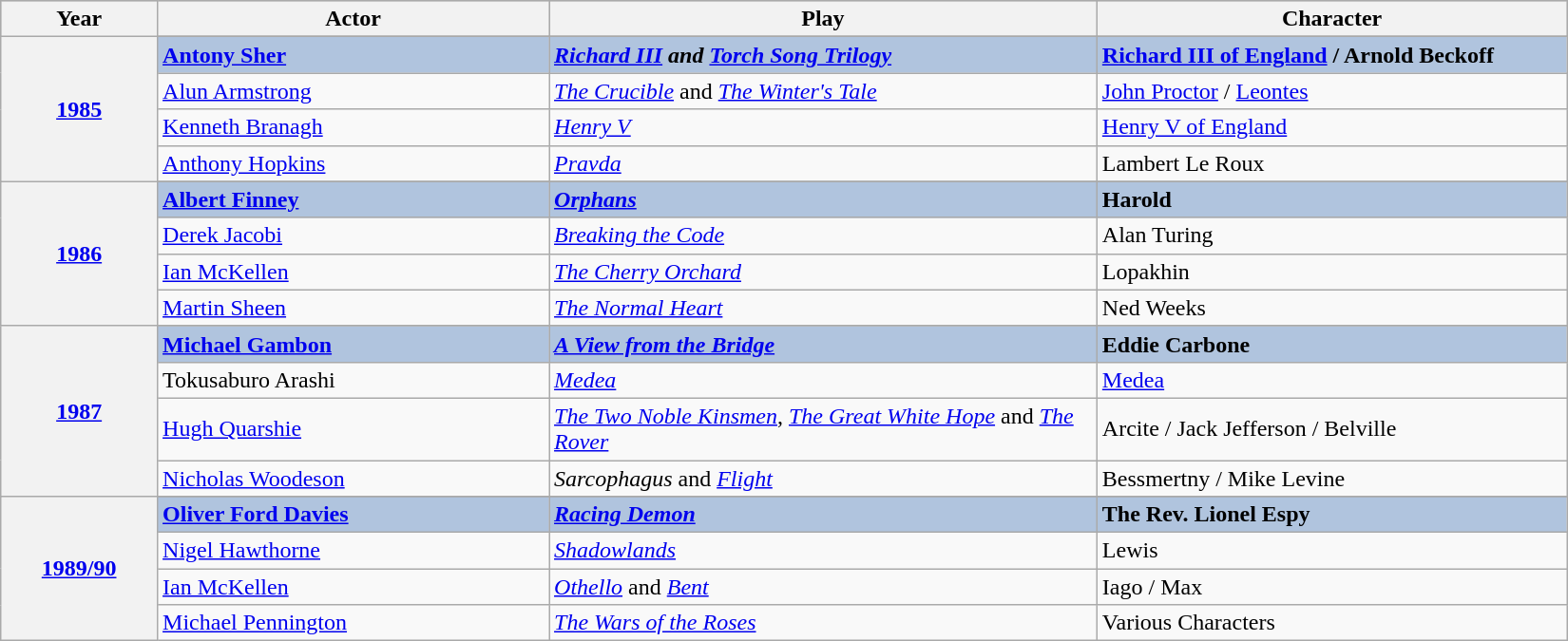<table class="wikitable" style="width:87%;">
<tr style="background:#bebebe;">
<th style="width:10%;">Year</th>
<th style="width:25%;">Actor</th>
<th style="width:35%;">Play</th>
<th style="width:30%;">Character</th>
</tr>
<tr>
<th rowspan="5" style="text-align:center;"><a href='#'>1985</a></th>
</tr>
<tr style="background:#B0C4DE">
<td><strong><a href='#'>Antony Sher</a></strong></td>
<td><strong><em><a href='#'>Richard III</a><em> and </em><a href='#'>Torch Song Trilogy</a></em></strong></td>
<td><strong><a href='#'>Richard III of England</a> / Arnold Beckoff</strong></td>
</tr>
<tr>
<td><a href='#'>Alun Armstrong</a></td>
<td><em><a href='#'>The Crucible</a></em> and <em><a href='#'>The Winter's Tale</a></em></td>
<td><a href='#'>John Proctor</a> / <a href='#'>Leontes</a></td>
</tr>
<tr>
<td><a href='#'>Kenneth Branagh</a></td>
<td><em><a href='#'>Henry V</a></em></td>
<td><a href='#'>Henry V of England</a></td>
</tr>
<tr>
<td><a href='#'>Anthony Hopkins</a></td>
<td><em><a href='#'>Pravda</a></em></td>
<td>Lambert Le Roux</td>
</tr>
<tr>
<th rowspan="5" style="text-align:center;"><a href='#'>1986</a></th>
</tr>
<tr style="background:#B0C4DE">
<td><strong><a href='#'>Albert Finney</a></strong></td>
<td><strong><em><a href='#'>Orphans</a></em></strong></td>
<td><strong>Harold</strong></td>
</tr>
<tr>
<td><a href='#'>Derek Jacobi</a></td>
<td><em><a href='#'>Breaking the Code</a></em></td>
<td>Alan Turing</td>
</tr>
<tr>
<td><a href='#'>Ian McKellen</a></td>
<td><em><a href='#'>The Cherry Orchard</a></em></td>
<td>Lopakhin</td>
</tr>
<tr>
<td><a href='#'>Martin Sheen</a></td>
<td><em><a href='#'>The Normal Heart</a></em></td>
<td>Ned Weeks</td>
</tr>
<tr>
<th rowspan="5" style="text-align:center;"><a href='#'>1987</a></th>
</tr>
<tr style="background:#B0C4DE">
<td><strong><a href='#'>Michael Gambon</a></strong></td>
<td><strong><em><a href='#'>A View from the Bridge</a></em></strong></td>
<td><strong>Eddie Carbone</strong></td>
</tr>
<tr>
<td>Tokusaburo Arashi</td>
<td><em><a href='#'>Medea</a></em></td>
<td><a href='#'>Medea</a></td>
</tr>
<tr>
<td><a href='#'>Hugh Quarshie</a></td>
<td><em><a href='#'>The Two Noble Kinsmen</a></em>, <em><a href='#'>The Great White Hope</a></em> and <em><a href='#'>The Rover</a></em></td>
<td>Arcite / Jack Jefferson / Belville</td>
</tr>
<tr>
<td><a href='#'>Nicholas Woodeson</a></td>
<td><em>Sarcophagus</em> and <em><a href='#'>Flight</a></em></td>
<td>Bessmertny / Mike Levine</td>
</tr>
<tr>
<th rowspan="5" style="text-align:center;"><a href='#'>1989/90</a></th>
</tr>
<tr style="background:#B0C4DE">
<td><strong><a href='#'>Oliver Ford Davies</a></strong></td>
<td><strong><em><a href='#'>Racing Demon</a></em></strong></td>
<td><strong>The Rev. Lionel Espy</strong></td>
</tr>
<tr>
<td><a href='#'>Nigel Hawthorne</a></td>
<td><em><a href='#'>Shadowlands</a></em></td>
<td>Lewis</td>
</tr>
<tr>
<td><a href='#'>Ian McKellen</a></td>
<td><em><a href='#'>Othello</a></em> and <em><a href='#'>Bent</a></em></td>
<td>Iago / Max</td>
</tr>
<tr>
<td><a href='#'>Michael Pennington</a></td>
<td><em><a href='#'>The Wars of the Roses</a></em></td>
<td>Various Characters</td>
</tr>
</table>
